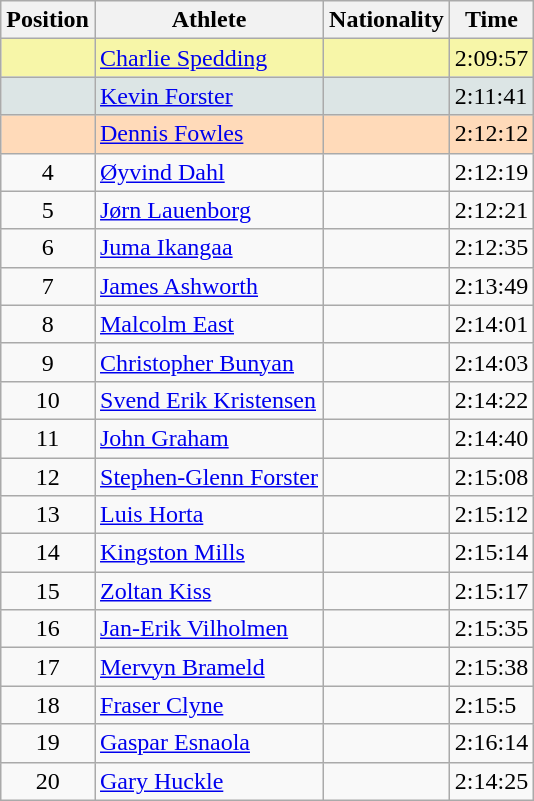<table class="wikitable sortable">
<tr>
<th>Position</th>
<th>Athlete</th>
<th>Nationality</th>
<th>Time</th>
</tr>
<tr bgcolor="#F7F6A8">
<td align=center></td>
<td><a href='#'>Charlie Spedding</a></td>
<td></td>
<td>2:09:57</td>
</tr>
<tr bgcolor="#DCE5E5">
<td align=center></td>
<td><a href='#'>Kevin Forster</a></td>
<td></td>
<td>2:11:41</td>
</tr>
<tr bgcolor="#FFDAB9">
<td align=center></td>
<td><a href='#'>Dennis Fowles</a></td>
<td></td>
<td>2:12:12</td>
</tr>
<tr>
<td align=center>4</td>
<td><a href='#'>Øyvind Dahl</a></td>
<td></td>
<td>2:12:19</td>
</tr>
<tr>
<td align=center>5</td>
<td><a href='#'>Jørn Lauenborg</a></td>
<td></td>
<td>2:12:21</td>
</tr>
<tr>
<td align=center>6</td>
<td><a href='#'>Juma Ikangaa</a></td>
<td></td>
<td>2:12:35</td>
</tr>
<tr>
<td align=center>7</td>
<td><a href='#'>James Ashworth</a></td>
<td></td>
<td>2:13:49</td>
</tr>
<tr>
<td align=center>8</td>
<td><a href='#'>Malcolm East</a></td>
<td></td>
<td>2:14:01</td>
</tr>
<tr>
<td align=center>9</td>
<td><a href='#'>Christopher Bunyan</a></td>
<td></td>
<td>2:14:03</td>
</tr>
<tr>
<td align=center>10</td>
<td><a href='#'>Svend Erik Kristensen</a></td>
<td></td>
<td>2:14:22</td>
</tr>
<tr>
<td align=center>11</td>
<td><a href='#'>John Graham</a></td>
<td></td>
<td>2:14:40</td>
</tr>
<tr>
<td align=center>12</td>
<td><a href='#'>Stephen-Glenn Forster</a></td>
<td></td>
<td>2:15:08</td>
</tr>
<tr>
<td align=center>13</td>
<td><a href='#'>Luis Horta</a></td>
<td></td>
<td>2:15:12</td>
</tr>
<tr>
<td align=center>14</td>
<td><a href='#'>Kingston Mills</a></td>
<td></td>
<td>2:15:14</td>
</tr>
<tr>
<td align=center>15</td>
<td><a href='#'>Zoltan Kiss</a></td>
<td></td>
<td>2:15:17</td>
</tr>
<tr>
<td align=center>16</td>
<td><a href='#'>Jan-Erik Vilholmen</a></td>
<td></td>
<td>2:15:35</td>
</tr>
<tr>
<td align=center>17</td>
<td><a href='#'>Mervyn Brameld</a></td>
<td></td>
<td>2:15:38</td>
</tr>
<tr>
<td align=center>18</td>
<td><a href='#'>Fraser Clyne</a></td>
<td></td>
<td>2:15:5</td>
</tr>
<tr>
<td align=center>19</td>
<td><a href='#'>Gaspar Esnaola</a></td>
<td></td>
<td>2:16:14</td>
</tr>
<tr>
<td align=center>20</td>
<td><a href='#'>Gary Huckle</a></td>
<td></td>
<td>2:14:25</td>
</tr>
</table>
